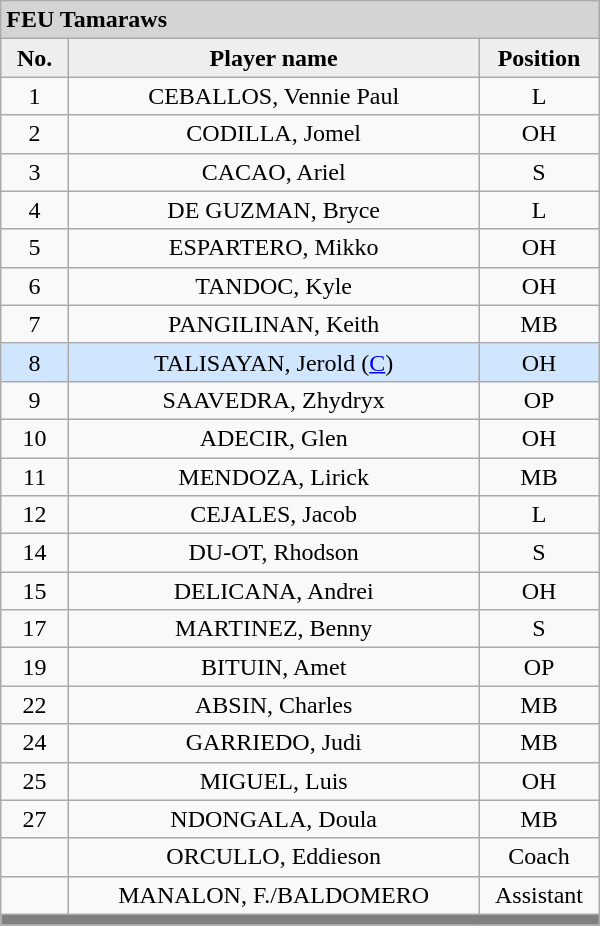<table class='wikitable mw-collapsible mw-collapsed' style='text-align: center; font-size: 100%; width: 400px; border: none;'>
<tr>
<th style="background:#D4D4D4; text-align:left;" colspan=3> FEU Tamaraws</th>
</tr>
<tr style="background:#EEEEEE; font-weight:bold;">
<td width=5%>No.</td>
<td width=40%>Player name</td>
<td width=5%>Position</td>
</tr>
<tr>
<td>1</td>
<td>CEBALLOS, Vennie Paul</td>
<td>L</td>
</tr>
<tr>
<td>2</td>
<td>CODILLA, Jomel</td>
<td>OH</td>
</tr>
<tr>
<td>3</td>
<td>CACAO, Ariel</td>
<td>S</td>
</tr>
<tr>
<td>4</td>
<td>DE GUZMAN, Bryce</td>
<td>L</td>
</tr>
<tr>
<td>5</td>
<td>ESPARTERO, Mikko</td>
<td>OH</td>
</tr>
<tr>
<td>6</td>
<td>TANDOC, Kyle</td>
<td>OH</td>
</tr>
<tr>
<td>7</td>
<td>PANGILINAN, Keith</td>
<td>MB</td>
</tr>
<tr style="background: #D0E6FF">
<td>8</td>
<td>TALISAYAN, Jerold (<a href='#'>C</a>)</td>
<td>OH</td>
</tr>
<tr>
<td>9</td>
<td>SAAVEDRA, Zhydryx</td>
<td>OP</td>
</tr>
<tr>
<td>10</td>
<td>ADECIR, Glen</td>
<td>OH</td>
</tr>
<tr>
<td>11</td>
<td>MENDOZA, Lirick</td>
<td>MB</td>
</tr>
<tr>
<td>12</td>
<td>CEJALES, Jacob</td>
<td>L</td>
</tr>
<tr>
<td>14</td>
<td>DU-OT, Rhodson</td>
<td>S</td>
</tr>
<tr>
<td>15</td>
<td>DELICANA, Andrei</td>
<td>OH</td>
</tr>
<tr>
<td>17</td>
<td>MARTINEZ, Benny</td>
<td>S</td>
</tr>
<tr>
<td>19</td>
<td>BITUIN, Amet</td>
<td>OP</td>
</tr>
<tr>
<td>22</td>
<td>ABSIN, Charles</td>
<td>MB</td>
</tr>
<tr>
<td>24</td>
<td>GARRIEDO, Judi</td>
<td>MB</td>
</tr>
<tr>
<td>25</td>
<td>MIGUEL, Luis</td>
<td>OH</td>
</tr>
<tr>
<td>27</td>
<td>NDONGALA, Doula</td>
<td>MB</td>
</tr>
<tr>
<td></td>
<td>ORCULLO, Eddieson</td>
<td>Coach</td>
</tr>
<tr>
<td></td>
<td>MANALON, F./BALDOMERO</td>
<td>Assistant</td>
</tr>
<tr>
<th style='background: grey;' colspan=3></th>
</tr>
</table>
